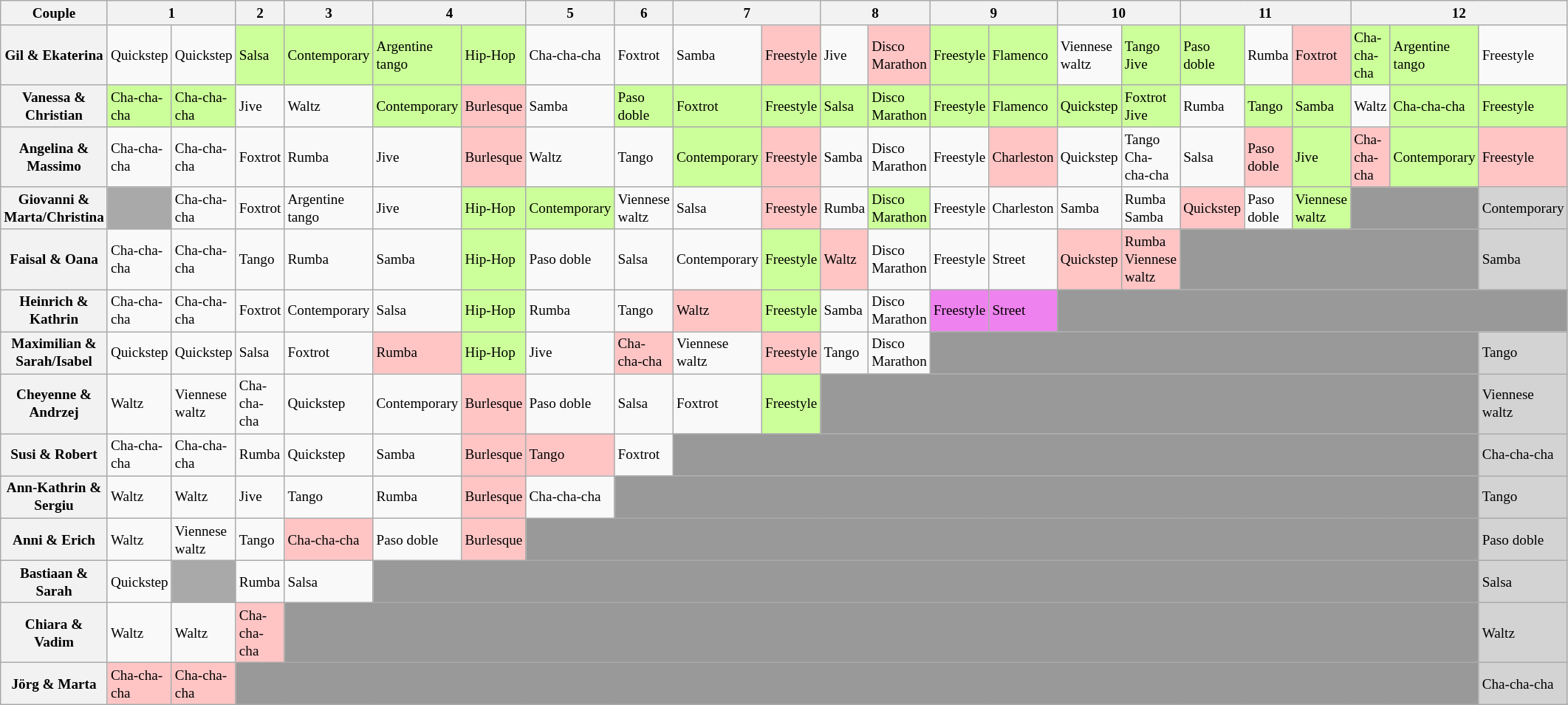<table class="wikitable" style="text-align:left; font-size:80%; line-height:16px;">
<tr>
<th>Couple</th>
<th colspan=2>1</th>
<th>2</th>
<th>3</th>
<th colspan=2>4</th>
<th>5</th>
<th>6</th>
<th colspan=2>7</th>
<th colspan=2>8</th>
<th colspan=2>9</th>
<th colspan=2>10</th>
<th colspan=3>11</th>
<th colspan=3>12</th>
</tr>
<tr>
<th scope="row">Gil & Ekaterina</th>
<td>Quickstep</td>
<td>Quickstep</td>
<td bgcolor="#ccff99">Salsa</td>
<td bgcolor="#ccff99">Contemporary</td>
<td bgcolor="#ccff99">Argentine tango</td>
<td bgcolor="#ccff99">Hip-Hop</td>
<td>Cha-cha-cha</td>
<td>Foxtrot</td>
<td>Samba</td>
<td bgcolor="#ffc5c5">Freestyle</td>
<td>Jive</td>
<td bgcolor="#ffc5c5">Disco Marathon</td>
<td bgcolor="#ccff99">Freestyle</td>
<td bgcolor="#ccff99">Flamenco</td>
<td>Viennese waltz</td>
<td bgcolor="#ccff99">Tango<br>Jive</td>
<td bgcolor="#ccff99">Paso doble</td>
<td>Rumba</td>
<td bgcolor="#ffc5c5">Foxtrot</td>
<td bgcolor="#ccff99">Cha-cha-cha</td>
<td bgcolor="#ccff99">Argentine tango</td>
<td>Freestyle</td>
</tr>
<tr>
<th scope="row">Vanessa & Christian</th>
<td bgcolor="#ccff99">Cha-cha-cha</td>
<td bgcolor="#ccff99">Cha-cha-cha</td>
<td>Jive</td>
<td>Waltz</td>
<td bgcolor="#ccff99">Contemporary</td>
<td bgcolor="#ffc5c5">Burlesque</td>
<td>Samba</td>
<td bgcolor="#ccff99">Paso doble</td>
<td bgcolor="#ccff99">Foxtrot</td>
<td bgcolor="#ccff99">Freestyle</td>
<td bgcolor="#ccff99">Salsa</td>
<td bgcolor="#ccff99">Disco Marathon</td>
<td bgcolor="#ccff99">Freestyle</td>
<td bgcolor="#ccff99">Flamenco</td>
<td bgcolor="#ccff99">Quickstep</td>
<td bgcolor="#ccff99">Foxtrot<br>Jive</td>
<td>Rumba</td>
<td bgcolor="#ccff99">Tango</td>
<td bgcolor="#ccff99">Samba</td>
<td>Waltz</td>
<td bgcolor="#ccff99">Cha-cha-cha</td>
<td bgcolor="#ccff99">Freestyle</td>
</tr>
<tr>
<th scope="row">Angelina & Massimo</th>
<td>Cha-cha-cha</td>
<td>Cha-cha-cha</td>
<td>Foxtrot</td>
<td>Rumba</td>
<td>Jive</td>
<td bgcolor="#ffc5c5">Burlesque</td>
<td>Waltz</td>
<td>Tango</td>
<td bgcolor="#ccff99">Contemporary</td>
<td bgcolor="#ffc5c5">Freestyle</td>
<td>Samba</td>
<td>Disco Marathon</td>
<td>Freestyle</td>
<td bgcolor="#ffc5c5">Charleston</td>
<td>Quickstep</td>
<td>Tango<br>Cha-cha-cha</td>
<td>Salsa</td>
<td bgcolor="#ffc5c5">Paso doble</td>
<td bgcolor="#ccff99">Jive</td>
<td bgcolor="#ffc5c5">Cha-cha-cha</td>
<td bgcolor="#ccff99">Contemporary</td>
<td bgcolor="#ffc5c5">Freestyle</td>
</tr>
<tr>
<th scope="row">Giovanni & Marta/Christina</th>
<td bgcolor="darkgrey"></td>
<td>Cha-cha-cha</td>
<td>Foxtrot</td>
<td>Argentine tango</td>
<td>Jive</td>
<td bgcolor="#ccff99">Hip-Hop</td>
<td bgcolor="#ccff99">Contemporary</td>
<td>Viennese waltz</td>
<td>Salsa</td>
<td bgcolor="#ffc5c5">Freestyle</td>
<td>Rumba</td>
<td bgcolor="#ccff99">Disco Marathon</td>
<td>Freestyle</td>
<td>Charleston</td>
<td>Samba</td>
<td>Rumba<br>Samba</td>
<td bgcolor="#ffc5c5">Quickstep</td>
<td>Paso doble</td>
<td bgcolor="#ccff99">Viennese waltz</td>
<td bgcolor="#999999" colspan=2></td>
<td bgcolor="lightgrey">Contemporary</td>
</tr>
<tr>
<th scope="row">Faisal & Oana</th>
<td>Cha-cha-cha</td>
<td>Cha-cha-cha</td>
<td>Tango</td>
<td>Rumba</td>
<td>Samba</td>
<td bgcolor="#ccff99">Hip-Hop</td>
<td>Paso doble</td>
<td>Salsa</td>
<td>Contemporary</td>
<td bgcolor="#ccff99">Freestyle</td>
<td bgcolor="#ffc5c5">Waltz</td>
<td>Disco Marathon</td>
<td>Freestyle</td>
<td>Street</td>
<td bgcolor="#ffc5c5">Quickstep</td>
<td bgcolor="#ffc5c5">Rumba<br>Viennese waltz</td>
<td bgcolor="#999999" colspan=5></td>
<td bgcolor="lightgrey">Samba</td>
</tr>
<tr>
<th scope="row">Heinrich & Kathrin</th>
<td>Cha-cha-cha</td>
<td>Cha-cha-cha</td>
<td>Foxtrot</td>
<td>Contemporary</td>
<td>Salsa</td>
<td bgcolor="#ccff99">Hip-Hop</td>
<td>Rumba</td>
<td>Tango</td>
<td bgcolor="#ffc5c5">Waltz</td>
<td bgcolor="#ccff99">Freestyle</td>
<td>Samba</td>
<td>Disco Marathon</td>
<td bgcolor="violet">Freestyle</td>
<td bgcolor="violet">Street</td>
<td bgcolor="#999999" colspan=8></td>
</tr>
<tr>
<th scope="row">Maximilian & Sarah/Isabel</th>
<td>Quickstep</td>
<td>Quickstep</td>
<td>Salsa</td>
<td>Foxtrot</td>
<td bgcolor="#ffc5c5">Rumba</td>
<td bgcolor="#ccff99">Hip-Hop</td>
<td>Jive</td>
<td bgcolor="#ffc5c5">Cha-cha-cha</td>
<td>Viennese waltz</td>
<td bgcolor="#ffc5c5">Freestyle</td>
<td>Tango</td>
<td>Disco Marathon</td>
<td bgcolor="#999999" colspan=9></td>
<td bgcolor="lightgrey">Tango</td>
</tr>
<tr>
<th scope="row">Cheyenne & Andrzej</th>
<td>Waltz</td>
<td>Viennese waltz</td>
<td>Cha-cha-cha</td>
<td>Quickstep</td>
<td>Contemporary</td>
<td bgcolor="#ffc5c5">Burlesque</td>
<td>Paso doble</td>
<td>Salsa</td>
<td>Foxtrot</td>
<td bgcolor="#ccff99">Freestyle</td>
<td bgcolor="#999999" colspan=11></td>
<td bgcolor="lightgrey">Viennese waltz</td>
</tr>
<tr>
<th scope="row">Susi & Robert</th>
<td>Cha-cha-cha</td>
<td>Cha-cha-cha</td>
<td>Rumba</td>
<td>Quickstep</td>
<td>Samba</td>
<td bgcolor="#ffc5c5">Burlesque</td>
<td bgcolor="#ffc5c5">Tango</td>
<td>Foxtrot</td>
<td bgcolor="#999999" colspan=13></td>
<td bgcolor="lightgrey">Cha-cha-cha</td>
</tr>
<tr>
<th scope="row">Ann-Kathrin & Sergiu</th>
<td>Waltz</td>
<td>Waltz</td>
<td>Jive</td>
<td>Tango</td>
<td>Rumba</td>
<td bgcolor="#ffc5c5">Burlesque</td>
<td>Cha-cha-cha</td>
<td bgcolor="#999999" colspan=14></td>
<td bgcolor="lightgrey">Tango</td>
</tr>
<tr>
<th scope="row">Anni & Erich</th>
<td>Waltz</td>
<td>Viennese waltz</td>
<td>Tango</td>
<td bgcolor="#ffc5c5">Cha-cha-cha</td>
<td>Paso doble</td>
<td bgcolor="#ffc5c5">Burlesque</td>
<td bgcolor="#999999" colspan=15></td>
<td bgcolor="lightgrey">Paso doble</td>
</tr>
<tr>
<th scope="row">Bastiaan & Sarah</th>
<td>Quickstep</td>
<td bgcolor="darkgrey"></td>
<td>Rumba</td>
<td>Salsa</td>
<td bgcolor="#999999" colspan=17></td>
<td bgcolor="lightgrey">Salsa</td>
</tr>
<tr>
<th scope="row">Chiara & Vadim</th>
<td>Waltz</td>
<td>Waltz</td>
<td bgcolor="#ffc5c5">Cha-cha-cha</td>
<td bgcolor="#999999" colspan=18></td>
<td bgcolor="lightgrey">Waltz</td>
</tr>
<tr>
<th scope="row">Jörg & Marta</th>
<td bgcolor="#ffc5c5">Cha-cha-cha</td>
<td bgcolor="#ffc5c5">Cha-cha-cha</td>
<td bgcolor="#999999" colspan=19></td>
<td bgcolor="lightgrey">Cha-cha-cha</td>
</tr>
</table>
